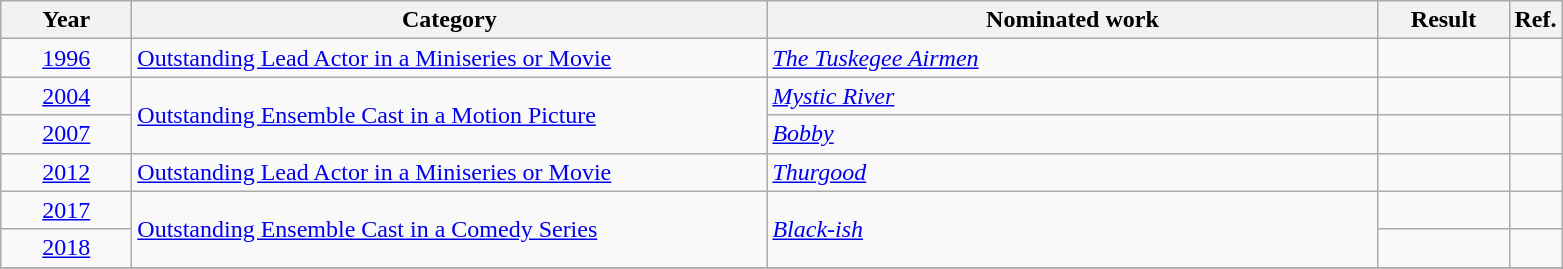<table class=wikitable>
<tr>
<th scope="col" style="width:5em;">Year</th>
<th scope="col" style="width:26em;">Category</th>
<th scope="col" style="width:25em;">Nominated work</th>
<th scope="col" style="width:5em;">Result</th>
<th>Ref.</th>
</tr>
<tr>
<td style="text-align:center;"><a href='#'>1996</a></td>
<td><a href='#'>Outstanding Lead Actor in a Miniseries or Movie</a></td>
<td><em><a href='#'>The Tuskegee Airmen</a></em></td>
<td></td>
<td></td>
</tr>
<tr>
<td style="text-align:center;"><a href='#'>2004</a></td>
<td rowspan=2><a href='#'>Outstanding Ensemble Cast in a Motion Picture</a></td>
<td><em><a href='#'>Mystic River</a></em></td>
<td></td>
<td></td>
</tr>
<tr>
<td style="text-align:center;"><a href='#'>2007</a></td>
<td><em><a href='#'>Bobby</a></em></td>
<td></td>
<td></td>
</tr>
<tr>
<td style="text-align:center;"><a href='#'>2012</a></td>
<td><a href='#'>Outstanding Lead Actor in a Miniseries or Movie</a></td>
<td><em><a href='#'>Thurgood</a></em></td>
<td></td>
<td></td>
</tr>
<tr>
<td style="text-align:center;"><a href='#'>2017</a></td>
<td rowspan=2><a href='#'>Outstanding Ensemble Cast in a Comedy Series</a></td>
<td rowspan=2><em><a href='#'>Black-ish</a></em></td>
<td></td>
<td></td>
</tr>
<tr>
<td style="text-align:center;"><a href='#'>2018</a></td>
<td></td>
<td></td>
</tr>
<tr>
</tr>
</table>
